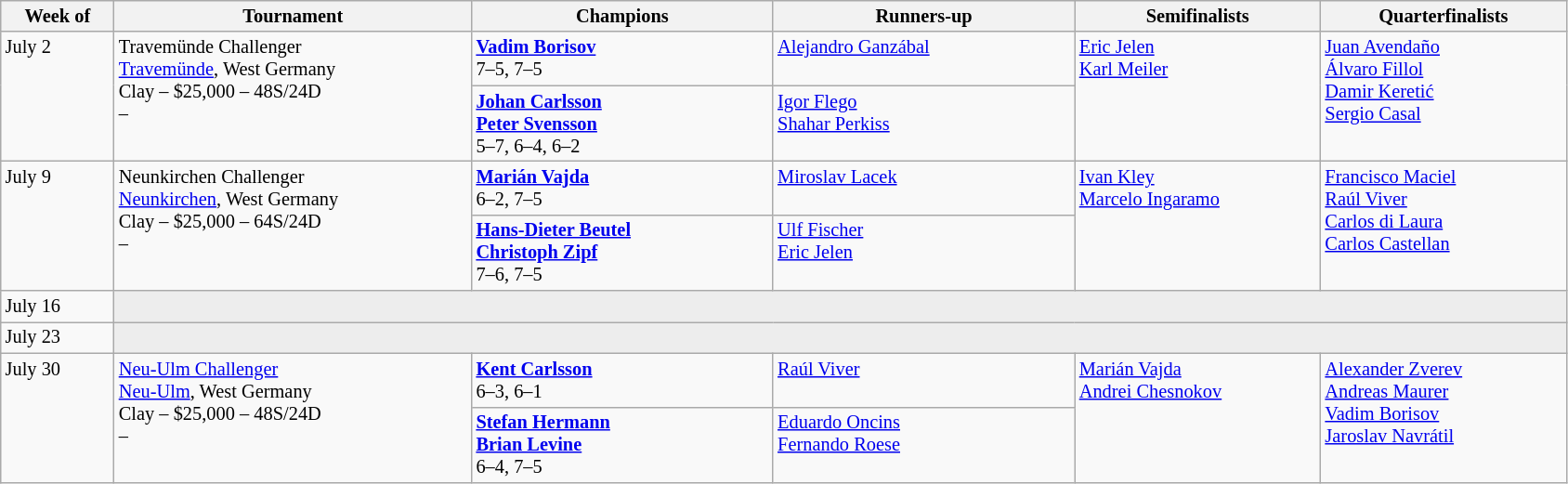<table class="wikitable" style="font-size:85%;">
<tr>
<th width="75">Week of</th>
<th width="250">Tournament</th>
<th width="210">Champions</th>
<th width="210">Runners-up</th>
<th width="170">Semifinalists</th>
<th width="170">Quarterfinalists</th>
</tr>
<tr valign="top">
<td rowspan="2">July 2</td>
<td rowspan="2">Travemünde Challenger<br> <a href='#'>Travemünde</a>, West Germany<br>Clay – $25,000 – 48S/24D<br>  – </td>
<td> <strong><a href='#'>Vadim Borisov</a></strong> <br>7–5, 7–5</td>
<td> <a href='#'>Alejandro Ganzábal</a></td>
<td rowspan="2"> <a href='#'>Eric Jelen</a> <br>  <a href='#'>Karl Meiler</a></td>
<td rowspan="2"> <a href='#'>Juan Avendaño</a> <br>  <a href='#'>Álvaro Fillol</a> <br> <a href='#'>Damir Keretić</a> <br>  <a href='#'>Sergio Casal</a></td>
</tr>
<tr valign="top">
<td> <strong><a href='#'>Johan Carlsson</a></strong> <br> <strong><a href='#'>Peter Svensson</a></strong><br>5–7, 6–4, 6–2</td>
<td> <a href='#'>Igor Flego</a> <br> <a href='#'>Shahar Perkiss</a></td>
</tr>
<tr valign="top">
<td rowspan="2">July 9</td>
<td rowspan="2">Neunkirchen Challenger<br> <a href='#'>Neunkirchen</a>, West Germany<br>Clay – $25,000 – 64S/24D<br>  – </td>
<td> <strong><a href='#'>Marián Vajda</a></strong> <br>6–2, 7–5</td>
<td> <a href='#'>Miroslav Lacek</a></td>
<td rowspan="2"> <a href='#'>Ivan Kley</a> <br>  <a href='#'>Marcelo Ingaramo</a></td>
<td rowspan="2"> <a href='#'>Francisco Maciel</a> <br>  <a href='#'>Raúl Viver</a> <br> <a href='#'>Carlos di Laura</a> <br>  <a href='#'>Carlos Castellan</a></td>
</tr>
<tr valign="top">
<td> <strong><a href='#'>Hans-Dieter Beutel</a></strong> <br> <strong><a href='#'>Christoph Zipf</a></strong><br>7–6, 7–5</td>
<td> <a href='#'>Ulf Fischer</a> <br> <a href='#'>Eric Jelen</a></td>
</tr>
<tr valign="top">
<td rowspan="1">July 16</td>
<td colspan="5" bgcolor="#ededed"></td>
</tr>
<tr valign="top">
<td rowspan="1">July 23</td>
<td colspan="5" bgcolor="#ededed"></td>
</tr>
<tr valign="top">
<td rowspan="2">July 30</td>
<td rowspan="2"><a href='#'>Neu-Ulm Challenger</a><br> <a href='#'>Neu-Ulm</a>, West Germany<br>Clay – $25,000 – 48S/24D<br>  – </td>
<td> <strong><a href='#'>Kent Carlsson</a></strong> <br>6–3, 6–1</td>
<td> <a href='#'>Raúl Viver</a></td>
<td rowspan="2"> <a href='#'>Marián Vajda</a> <br>  <a href='#'>Andrei Chesnokov</a></td>
<td rowspan="2"> <a href='#'>Alexander Zverev</a> <br>  <a href='#'>Andreas Maurer</a> <br> <a href='#'>Vadim Borisov</a> <br>  <a href='#'>Jaroslav Navrátil</a></td>
</tr>
<tr valign="top">
<td> <strong><a href='#'>Stefan Hermann</a></strong> <br> <strong><a href='#'>Brian Levine</a></strong><br>6–4, 7–5</td>
<td> <a href='#'>Eduardo Oncins</a> <br> <a href='#'>Fernando Roese</a></td>
</tr>
</table>
